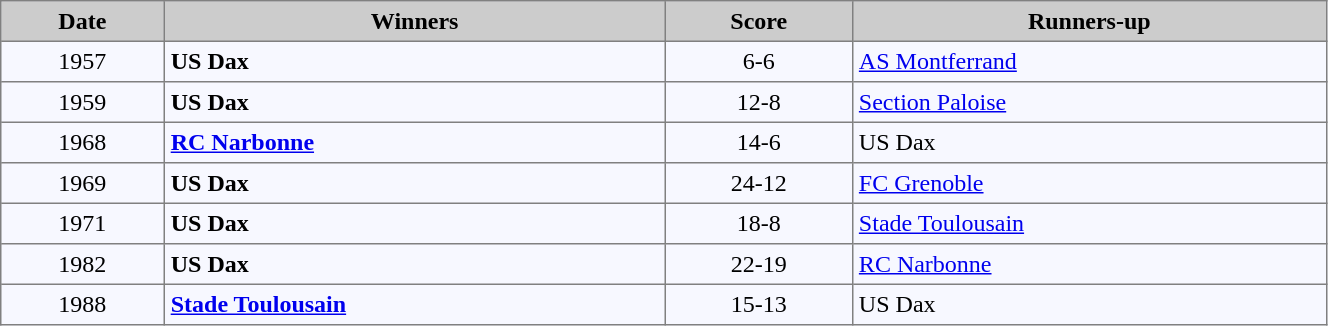<table cellpadding="4" cellspacing="0" border="1" style="background:#f7f8ff; width:70%; font-size:100%; border:gray solid 1px; border-collapse:collapse;">
<tr style="background:#ccc;">
<td align=center><strong>Date</strong></td>
<td align=center><strong>Winners</strong></td>
<td align=center><strong>Score</strong></td>
<td align=center><strong>Runners-up</strong></td>
</tr>
<tr>
<td align=center>1957</td>
<td><strong>US Dax</strong></td>
<td align=center>6-6</td>
<td><a href='#'>AS Montferrand</a></td>
</tr>
<tr>
<td align=center>1959</td>
<td><strong>US Dax</strong></td>
<td align=center>12-8</td>
<td><a href='#'>Section Paloise</a></td>
</tr>
<tr>
<td align=center>1968</td>
<td><strong><a href='#'>RC Narbonne</a></strong></td>
<td align=center>14-6</td>
<td>US Dax</td>
</tr>
<tr>
<td align=center>1969</td>
<td><strong>US Dax</strong></td>
<td align=center>24-12</td>
<td><a href='#'>FC Grenoble</a></td>
</tr>
<tr>
<td align=center>1971</td>
<td><strong>US Dax</strong></td>
<td align=center>18-8</td>
<td><a href='#'>Stade Toulousain</a></td>
</tr>
<tr>
<td align=center>1982</td>
<td><strong>US Dax</strong></td>
<td align=center>22-19</td>
<td><a href='#'>RC Narbonne</a></td>
</tr>
<tr>
<td align=center>1988</td>
<td><strong><a href='#'>Stade Toulousain</a></strong></td>
<td align=center>15-13</td>
<td>US Dax</td>
</tr>
</table>
